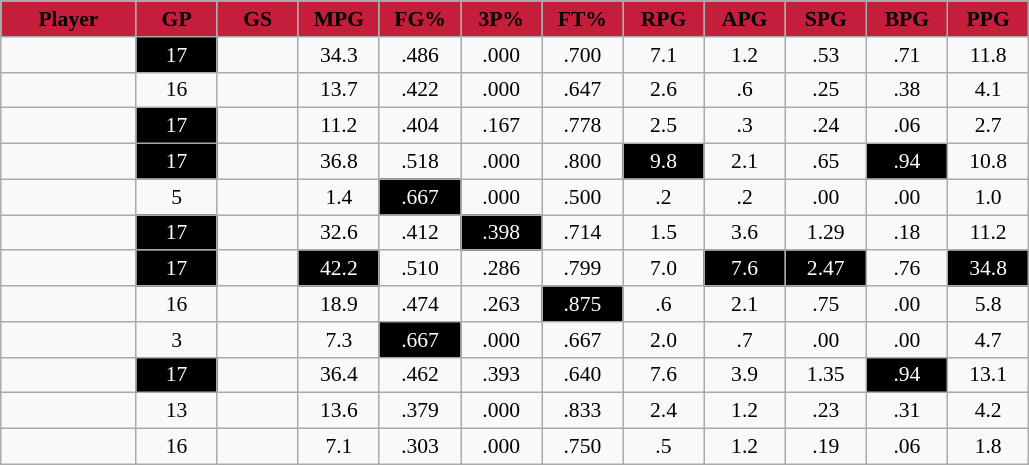<table class="wikitable sortable" style="font-size:90%; text-align:center;">
<tr>
<th style="background:#C41E3A;color:black;" width="10%">Player</th>
<th style="background:#C41E3A;color:black;" width="6%">GP</th>
<th style="background:#C41E3A;color:black;" width="6%">GS</th>
<th style="background:#C41E3A;color:black;" width="6%">MPG</th>
<th style="background:#C41E3A;color:black;" width="6%">FG%</th>
<th style="background:#C41E3A;color:black;" width="6%">3P%</th>
<th style="background:#C41E3A;color:black;" width="6%">FT%</th>
<th style="background:#C41E3A;color:black;" width="6%">RPG</th>
<th style="background:#C41E3A;color:black;" width="6%">APG</th>
<th style="background:#C41E3A;color:black;" width="6%">SPG</th>
<th style="background:#C41E3A;color:black;" width="6%">BPG</th>
<th style="background:#C41E3A;color:black;" width="6%">PPG</th>
</tr>
<tr>
<td></td>
<td style="background:black;color:white;">17</td>
<td></td>
<td>34.3</td>
<td>.486</td>
<td>.000</td>
<td>.700</td>
<td>7.1</td>
<td>1.2</td>
<td>.53</td>
<td>.71</td>
<td>11.8</td>
</tr>
<tr>
<td></td>
<td>16</td>
<td></td>
<td>13.7</td>
<td>.422</td>
<td>.000</td>
<td>.647</td>
<td>2.6</td>
<td>.6</td>
<td>.25</td>
<td>.38</td>
<td>4.1</td>
</tr>
<tr>
<td></td>
<td style="background:black;color:white;">17</td>
<td></td>
<td>11.2</td>
<td>.404</td>
<td>.167</td>
<td>.778</td>
<td>2.5</td>
<td>.3</td>
<td>.24</td>
<td>.06</td>
<td>2.7</td>
</tr>
<tr>
<td></td>
<td style="background:black;color:white;">17</td>
<td></td>
<td>36.8</td>
<td>.518</td>
<td>.000</td>
<td>.800</td>
<td style="background:black;color:white;">9.8</td>
<td>2.1</td>
<td>.65</td>
<td style="background:black;color:white;">.94</td>
<td>10.8</td>
</tr>
<tr>
<td></td>
<td>5</td>
<td></td>
<td>1.4</td>
<td style="background:black;color:white;">.667</td>
<td>.000</td>
<td>.500</td>
<td>.2</td>
<td>.2</td>
<td>.00</td>
<td>.00</td>
<td>1.0</td>
</tr>
<tr>
<td></td>
<td style="background:black;color:white;">17</td>
<td></td>
<td>32.6</td>
<td>.412</td>
<td style="background:black;color:white;">.398</td>
<td>.714</td>
<td>1.5</td>
<td>3.6</td>
<td>1.29</td>
<td>.18</td>
<td>11.2</td>
</tr>
<tr>
<td></td>
<td style="background:black;color:white;">17</td>
<td></td>
<td style="background:black;color:white;">42.2</td>
<td>.510</td>
<td>.286</td>
<td>.799</td>
<td>7.0</td>
<td style="background:black;color:white;">7.6</td>
<td style="background:black;color:white;">2.47</td>
<td>.76</td>
<td style="background:black;color:white;">34.8</td>
</tr>
<tr>
<td></td>
<td>16</td>
<td></td>
<td>18.9</td>
<td>.474</td>
<td>.263</td>
<td style="background:black;color:white;">.875</td>
<td>.6</td>
<td>2.1</td>
<td>.75</td>
<td>.00</td>
<td>5.8</td>
</tr>
<tr>
<td></td>
<td>3</td>
<td></td>
<td>7.3</td>
<td style="background:black;color:white;">.667</td>
<td>.000</td>
<td>.667</td>
<td>2.0</td>
<td>.7</td>
<td>.00</td>
<td>.00</td>
<td>4.7</td>
</tr>
<tr>
<td></td>
<td style="background:black;color:white;">17</td>
<td></td>
<td>36.4</td>
<td>.462</td>
<td>.393</td>
<td>.640</td>
<td>7.6</td>
<td>3.9</td>
<td>1.35</td>
<td style="background:black;color:white;">.94</td>
<td>13.1</td>
</tr>
<tr>
<td></td>
<td>13</td>
<td></td>
<td>13.6</td>
<td>.379</td>
<td>.000</td>
<td>.833</td>
<td>2.4</td>
<td>1.2</td>
<td>.23</td>
<td>.31</td>
<td>4.2</td>
</tr>
<tr>
<td></td>
<td>16</td>
<td></td>
<td>7.1</td>
<td>.303</td>
<td>.000</td>
<td>.750</td>
<td>.5</td>
<td>1.2</td>
<td>.19</td>
<td>.06</td>
<td>1.8</td>
</tr>
</table>
